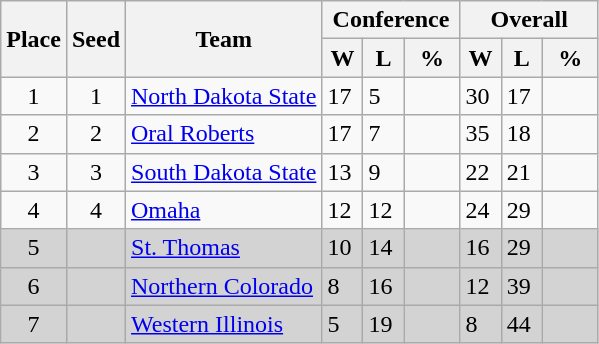<table class="wikitable">
<tr>
<th rowspan ="2">Place</th>
<th rowspan ="2">Seed</th>
<th rowspan ="2">Team</th>
<th colspan = "3">Conference</th>
<th colspan = "3">Overall</th>
</tr>
<tr>
<th scope="col" style="width: 20px;">W</th>
<th scope="col" style="width: 20px;">L</th>
<th scope="col" style="width: 30px;">%</th>
<th scope="col" style="width: 20px;">W</th>
<th scope="col" style="width: 20px;">L</th>
<th scope="col" style="width: 30px;">%</th>
</tr>
<tr>
<td style="text-align:center;">1</td>
<td style="text-align:center;">1</td>
<td><a href='#'>North Dakota State</a></td>
<td>17</td>
<td>5</td>
<td></td>
<td>30</td>
<td>17</td>
<td></td>
</tr>
<tr>
<td style="text-align:center;">2</td>
<td style="text-align:center;">2</td>
<td><a href='#'>Oral Roberts</a></td>
<td>17</td>
<td>7</td>
<td></td>
<td>35</td>
<td>18</td>
<td></td>
</tr>
<tr>
<td style="text-align:center;">3</td>
<td style="text-align:center;">3</td>
<td><a href='#'>South Dakota State</a></td>
<td>13</td>
<td>9</td>
<td></td>
<td>22</td>
<td>21</td>
<td></td>
</tr>
<tr>
<td style="text-align:center;">4</td>
<td style="text-align:center;">4</td>
<td><a href='#'>Omaha</a></td>
<td>12</td>
<td>12</td>
<td></td>
<td>24</td>
<td>29</td>
<td></td>
</tr>
<tr bgcolor=#d3d3d3>
<td style="text-align:center;">5</td>
<td style="text-align:center;"></td>
<td><a href='#'>St. Thomas</a></td>
<td>10</td>
<td>14</td>
<td></td>
<td>16</td>
<td>29</td>
<td></td>
</tr>
<tr bgcolor=#d3d3d3>
<td style="text-align:center;">6</td>
<td style="text-align:center;"></td>
<td><a href='#'>Northern Colorado</a></td>
<td>8</td>
<td>16</td>
<td></td>
<td>12</td>
<td>39</td>
<td></td>
</tr>
<tr bgcolor=#d3d3d3>
<td style="text-align:center;">7</td>
<td style="text-align:center;"></td>
<td><a href='#'>Western Illinois</a></td>
<td>5</td>
<td>19</td>
<td></td>
<td>8</td>
<td>44</td>
<td></td>
</tr>
</table>
